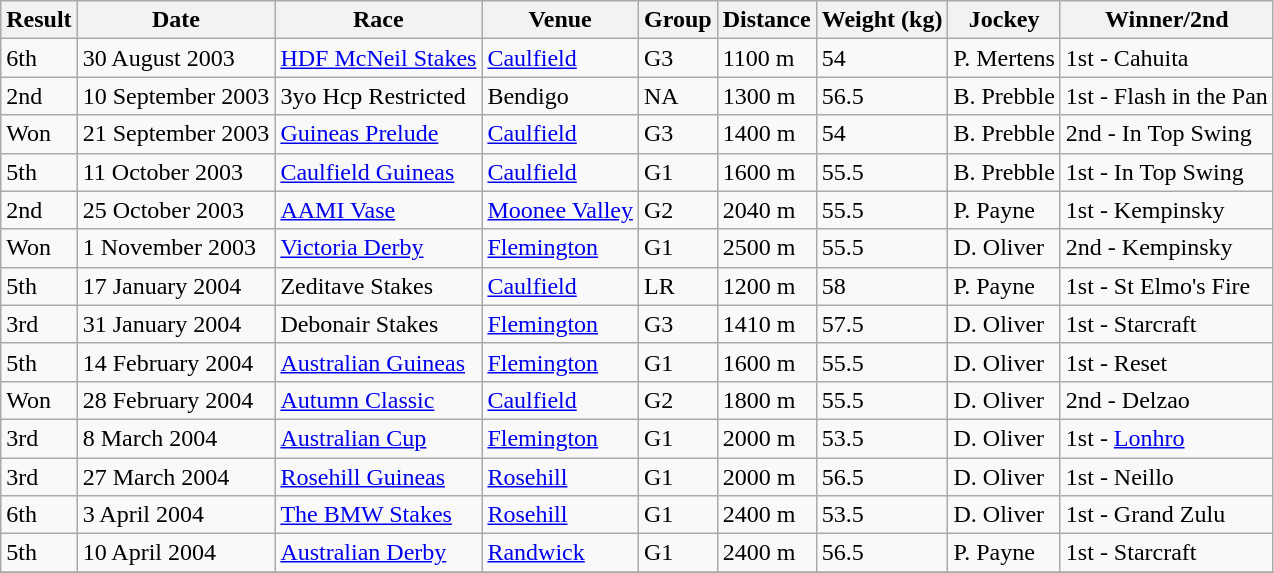<table class="wikitable">
<tr>
<th>Result</th>
<th>Date</th>
<th>Race</th>
<th>Venue</th>
<th>Group</th>
<th>Distance</th>
<th>Weight (kg)</th>
<th>Jockey</th>
<th>Winner/2nd</th>
</tr>
<tr>
<td>6th</td>
<td>30 August 2003</td>
<td><a href='#'>HDF McNeil Stakes</a></td>
<td><a href='#'>Caulfield</a></td>
<td>G3</td>
<td>1100 m</td>
<td>54</td>
<td>P. Mertens</td>
<td>1st - Cahuita</td>
</tr>
<tr>
<td>2nd</td>
<td>10 September 2003</td>
<td>3yo Hcp Restricted</td>
<td>Bendigo</td>
<td>NA</td>
<td>1300 m</td>
<td>56.5</td>
<td>B. Prebble</td>
<td>1st - Flash in the Pan</td>
</tr>
<tr>
<td>Won</td>
<td>21 September 2003</td>
<td><a href='#'>Guineas Prelude</a></td>
<td><a href='#'>Caulfield</a></td>
<td>G3</td>
<td>1400 m</td>
<td>54</td>
<td>B. Prebble</td>
<td>2nd - In Top Swing</td>
</tr>
<tr>
<td>5th</td>
<td>11 October 2003</td>
<td><a href='#'>Caulfield Guineas</a></td>
<td><a href='#'>Caulfield</a></td>
<td>G1</td>
<td>1600 m</td>
<td>55.5</td>
<td>B. Prebble</td>
<td>1st - In Top Swing</td>
</tr>
<tr>
<td>2nd</td>
<td>25 October 2003</td>
<td><a href='#'>AAMI Vase</a></td>
<td><a href='#'>Moonee Valley</a></td>
<td>G2</td>
<td>2040 m</td>
<td>55.5</td>
<td>P. Payne</td>
<td>1st - Kempinsky</td>
</tr>
<tr>
<td>Won</td>
<td>1 November 2003</td>
<td><a href='#'>Victoria Derby</a></td>
<td><a href='#'>Flemington</a></td>
<td>G1</td>
<td>2500 m</td>
<td>55.5</td>
<td>D. Oliver</td>
<td>2nd - Kempinsky</td>
</tr>
<tr>
<td>5th</td>
<td>17 January 2004</td>
<td>Zeditave Stakes</td>
<td><a href='#'>Caulfield</a></td>
<td>LR</td>
<td>1200 m</td>
<td>58</td>
<td>P. Payne</td>
<td>1st - St Elmo's Fire</td>
</tr>
<tr>
<td>3rd</td>
<td>31 January 2004</td>
<td>Debonair Stakes</td>
<td><a href='#'>Flemington</a></td>
<td>G3</td>
<td>1410 m</td>
<td>57.5</td>
<td>D. Oliver</td>
<td>1st - Starcraft</td>
</tr>
<tr>
<td>5th</td>
<td>14 February 2004</td>
<td><a href='#'>Australian Guineas</a></td>
<td><a href='#'>Flemington</a></td>
<td>G1</td>
<td>1600 m</td>
<td>55.5</td>
<td>D. Oliver</td>
<td>1st - Reset</td>
</tr>
<tr>
<td>Won</td>
<td>28 February 2004</td>
<td><a href='#'>Autumn Classic</a></td>
<td><a href='#'>Caulfield</a></td>
<td>G2</td>
<td>1800 m</td>
<td>55.5</td>
<td>D. Oliver</td>
<td>2nd - Delzao</td>
</tr>
<tr>
<td>3rd</td>
<td>8 March 2004</td>
<td><a href='#'>Australian Cup</a></td>
<td><a href='#'>Flemington</a></td>
<td>G1</td>
<td>2000 m</td>
<td>53.5</td>
<td>D. Oliver</td>
<td>1st - <a href='#'>Lonhro</a></td>
</tr>
<tr>
<td>3rd</td>
<td>27 March 2004</td>
<td><a href='#'>Rosehill Guineas</a></td>
<td><a href='#'>Rosehill</a></td>
<td>G1</td>
<td>2000 m</td>
<td>56.5</td>
<td>D. Oliver</td>
<td>1st - Neillo</td>
</tr>
<tr>
<td>6th</td>
<td>3 April 2004</td>
<td><a href='#'>The BMW Stakes</a></td>
<td><a href='#'>Rosehill</a></td>
<td>G1</td>
<td>2400 m</td>
<td>53.5</td>
<td>D. Oliver</td>
<td>1st - Grand Zulu</td>
</tr>
<tr>
<td>5th</td>
<td>10 April 2004</td>
<td><a href='#'>Australian Derby</a></td>
<td><a href='#'>Randwick</a></td>
<td>G1</td>
<td>2400 m</td>
<td>56.5</td>
<td>P. Payne</td>
<td>1st - Starcraft</td>
</tr>
<tr>
</tr>
</table>
